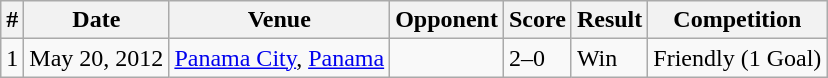<table class="wikitable">
<tr>
<th>#</th>
<th>Date</th>
<th>Venue</th>
<th>Opponent</th>
<th>Score</th>
<th>Result</th>
<th>Competition</th>
</tr>
<tr>
<td>1</td>
<td>May 20, 2012</td>
<td><a href='#'>Panama City</a>, <a href='#'>Panama</a></td>
<td></td>
<td>2–0</td>
<td>Win</td>
<td>Friendly (1 Goal)</td>
</tr>
</table>
